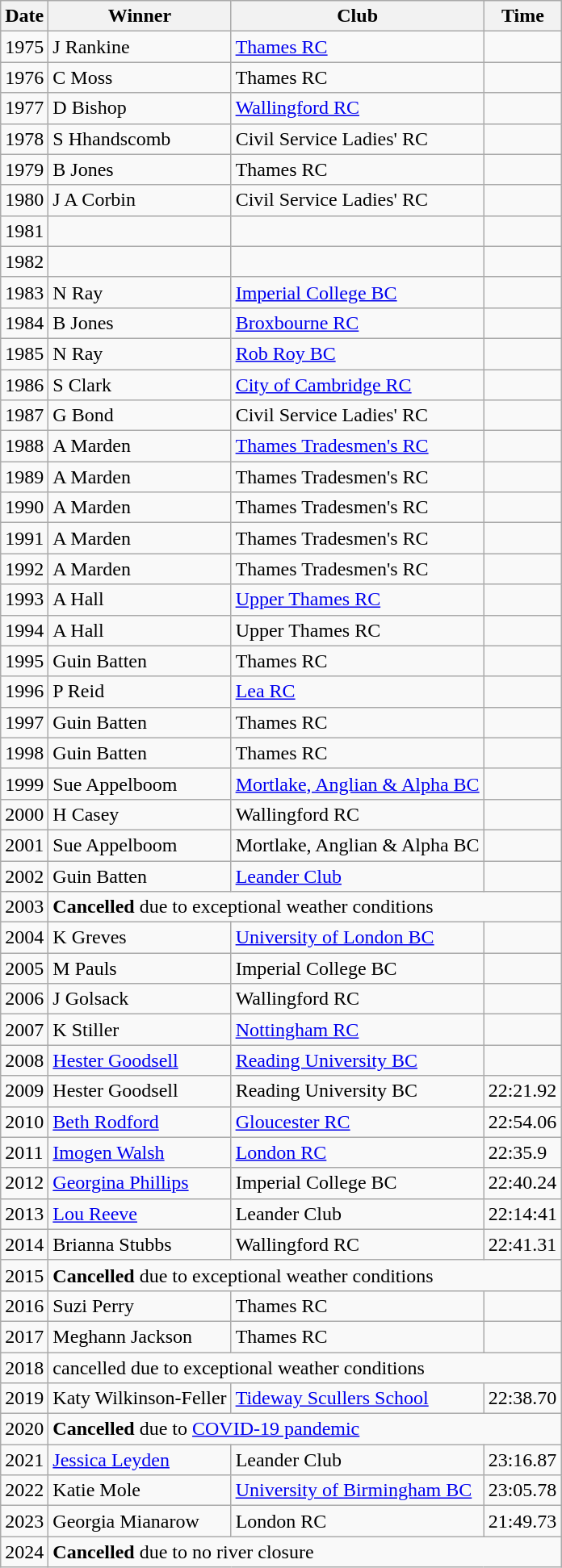<table class="wikitable">
<tr>
<th>Date</th>
<th>Winner</th>
<th>Club</th>
<th>Time</th>
</tr>
<tr>
<td>1975</td>
<td>J Rankine</td>
<td><a href='#'>Thames RC</a></td>
<td></td>
</tr>
<tr>
<td>1976</td>
<td>C Moss</td>
<td>Thames RC</td>
<td></td>
</tr>
<tr>
<td>1977</td>
<td>D Bishop</td>
<td><a href='#'>Wallingford RC</a></td>
<td></td>
</tr>
<tr>
<td>1978</td>
<td>S Hhandscomb</td>
<td>Civil Service Ladies' RC</td>
<td></td>
</tr>
<tr>
<td>1979</td>
<td>B Jones</td>
<td>Thames RC</td>
<td></td>
</tr>
<tr>
<td>1980</td>
<td>J A Corbin</td>
<td>Civil Service Ladies' RC</td>
<td></td>
</tr>
<tr>
<td>1981</td>
<td></td>
<td></td>
<td></td>
</tr>
<tr>
<td>1982</td>
<td></td>
<td></td>
<td></td>
</tr>
<tr>
<td>1983</td>
<td>N Ray</td>
<td><a href='#'>Imperial College BC</a></td>
<td></td>
</tr>
<tr>
<td>1984</td>
<td>B Jones</td>
<td><a href='#'>Broxbourne RC</a></td>
<td></td>
</tr>
<tr>
<td>1985</td>
<td>N Ray</td>
<td><a href='#'>Rob Roy BC</a></td>
<td></td>
</tr>
<tr>
<td>1986</td>
<td>S Clark</td>
<td><a href='#'>City of Cambridge RC</a></td>
<td></td>
</tr>
<tr>
<td>1987</td>
<td>G Bond</td>
<td>Civil Service Ladies' RC</td>
<td></td>
</tr>
<tr>
<td>1988</td>
<td>A Marden</td>
<td><a href='#'>Thames Tradesmen's RC</a></td>
<td></td>
</tr>
<tr>
<td>1989</td>
<td>A Marden</td>
<td>Thames Tradesmen's RC</td>
<td></td>
</tr>
<tr>
<td>1990</td>
<td>A Marden</td>
<td>Thames Tradesmen's RC</td>
<td></td>
</tr>
<tr>
<td>1991</td>
<td>A Marden</td>
<td>Thames Tradesmen's RC</td>
<td></td>
</tr>
<tr>
<td>1992</td>
<td>A Marden</td>
<td>Thames Tradesmen's RC</td>
<td></td>
</tr>
<tr>
<td>1993</td>
<td>A Hall</td>
<td><a href='#'>Upper Thames RC</a></td>
<td></td>
</tr>
<tr>
<td>1994</td>
<td>A Hall</td>
<td>Upper Thames RC</td>
<td></td>
</tr>
<tr>
<td>1995</td>
<td>Guin Batten</td>
<td>Thames RC</td>
<td></td>
</tr>
<tr>
<td>1996</td>
<td>P Reid</td>
<td><a href='#'>Lea RC</a></td>
<td></td>
</tr>
<tr>
<td>1997</td>
<td>Guin Batten</td>
<td>Thames RC</td>
<td></td>
</tr>
<tr>
<td>1998</td>
<td>Guin Batten</td>
<td>Thames RC</td>
<td></td>
</tr>
<tr>
<td>1999</td>
<td>Sue Appelboom</td>
<td><a href='#'>Mortlake, Anglian & Alpha BC</a></td>
<td></td>
</tr>
<tr>
<td>2000</td>
<td>H Casey</td>
<td>Wallingford RC</td>
<td></td>
</tr>
<tr>
<td>2001</td>
<td>Sue Appelboom</td>
<td>Mortlake, Anglian & Alpha BC</td>
<td></td>
</tr>
<tr>
<td>2002</td>
<td>Guin Batten</td>
<td><a href='#'>Leander Club</a></td>
<td></td>
</tr>
<tr>
<td>2003</td>
<td colspan="3"><strong>Cancelled</strong> due to exceptional weather conditions</td>
</tr>
<tr>
<td>2004</td>
<td>K Greves</td>
<td><a href='#'>University of London BC</a></td>
<td></td>
</tr>
<tr>
<td>2005</td>
<td>M Pauls</td>
<td>Imperial College BC</td>
<td></td>
</tr>
<tr>
<td>2006</td>
<td>J Golsack</td>
<td>Wallingford RC</td>
<td></td>
</tr>
<tr>
<td>2007</td>
<td>K Stiller</td>
<td><a href='#'>Nottingham RC</a></td>
<td></td>
</tr>
<tr>
<td>2008</td>
<td><a href='#'>Hester Goodsell</a></td>
<td><a href='#'>Reading University BC</a></td>
<td></td>
</tr>
<tr>
<td>2009</td>
<td>Hester Goodsell</td>
<td>Reading University BC </td>
<td>22:21.92</td>
</tr>
<tr>
<td>2010</td>
<td><a href='#'>Beth Rodford</a></td>
<td><a href='#'>Gloucester RC</a> </td>
<td>22:54.06</td>
</tr>
<tr>
<td>2011</td>
<td><a href='#'>Imogen Walsh</a></td>
<td><a href='#'>London RC</a> </td>
<td>22:35.9</td>
</tr>
<tr>
<td>2012</td>
<td><a href='#'>Georgina Phillips</a></td>
<td>Imperial College BC </td>
<td>22:40.24</td>
</tr>
<tr>
<td>2013</td>
<td><a href='#'>Lou Reeve</a></td>
<td>Leander Club </td>
<td>22:14:41</td>
</tr>
<tr>
<td>2014</td>
<td>Brianna Stubbs</td>
<td>Wallingford RC</td>
<td>22:41.31</td>
</tr>
<tr>
<td>2015</td>
<td colspan="3"><strong>Cancelled</strong> due to exceptional weather conditions</td>
</tr>
<tr>
<td>2016</td>
<td>Suzi Perry</td>
<td>Thames RC</td>
<td></td>
</tr>
<tr>
<td>2017</td>
<td>Meghann Jackson</td>
<td>Thames RC</td>
<td></td>
</tr>
<tr>
<td>2018</td>
<td colspan="3">cancelled due to exceptional weather conditions</td>
</tr>
<tr>
<td>2019</td>
<td>Katy Wilkinson-Feller</td>
<td><a href='#'>Tideway Scullers School</a></td>
<td>22:38.70</td>
</tr>
<tr>
<td>2020</td>
<td colspan="3"><strong>Cancelled</strong> due to <a href='#'>COVID-19 pandemic</a></td>
</tr>
<tr>
<td>2021</td>
<td><a href='#'>Jessica Leyden</a></td>
<td>Leander Club</td>
<td>23:16.87</td>
</tr>
<tr>
<td>2022</td>
<td>Katie Mole</td>
<td><a href='#'>University of Birmingham BC</a></td>
<td>23:05.78</td>
</tr>
<tr>
<td>2023</td>
<td>Georgia Mianarow</td>
<td>London RC</td>
<td>21:49.73</td>
</tr>
<tr>
<td>2024</td>
<td colspan="3"><strong>Cancelled</strong> due to no river closure</td>
</tr>
</table>
